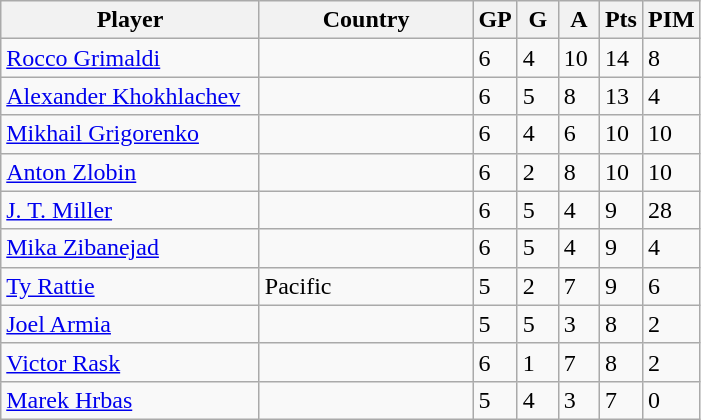<table class="wikitable">
<tr>
<th width=165>Player</th>
<th width=135>Country</th>
<th width=20>GP</th>
<th width=20>G</th>
<th width=20>A</th>
<th width=20>Pts</th>
<th width=20>PIM</th>
</tr>
<tr>
<td><a href='#'>Rocco Grimaldi</a></td>
<td></td>
<td>6</td>
<td>4</td>
<td>10</td>
<td>14</td>
<td>8</td>
</tr>
<tr>
<td><a href='#'>Alexander Khokhlachev</a></td>
<td></td>
<td>6</td>
<td>5</td>
<td>8</td>
<td>13</td>
<td>4</td>
</tr>
<tr>
<td><a href='#'>Mikhail Grigorenko</a></td>
<td></td>
<td>6</td>
<td>4</td>
<td>6</td>
<td>10</td>
<td>10</td>
</tr>
<tr>
<td><a href='#'>Anton Zlobin</a></td>
<td></td>
<td>6</td>
<td>2</td>
<td>8</td>
<td>10</td>
<td>10</td>
</tr>
<tr>
<td><a href='#'>J. T. Miller</a></td>
<td></td>
<td>6</td>
<td>5</td>
<td>4</td>
<td>9</td>
<td>28</td>
</tr>
<tr>
<td><a href='#'>Mika Zibanejad</a></td>
<td></td>
<td>6</td>
<td>5</td>
<td>4</td>
<td>9</td>
<td>4</td>
</tr>
<tr>
<td><a href='#'>Ty Rattie</a></td>
<td> Pacific</td>
<td>5</td>
<td>2</td>
<td>7</td>
<td>9</td>
<td>6</td>
</tr>
<tr>
<td><a href='#'>Joel Armia</a></td>
<td></td>
<td>5</td>
<td>5</td>
<td>3</td>
<td>8</td>
<td>2</td>
</tr>
<tr>
<td><a href='#'>Victor Rask</a></td>
<td></td>
<td>6</td>
<td>1</td>
<td>7</td>
<td>8</td>
<td>2</td>
</tr>
<tr>
<td><a href='#'>Marek Hrbas</a></td>
<td></td>
<td>5</td>
<td>4</td>
<td>3</td>
<td>7</td>
<td>0</td>
</tr>
</table>
